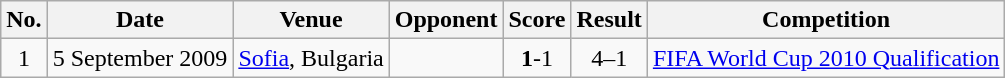<table class="wikitable sortable">
<tr>
<th scope="col">No.</th>
<th scope="col">Date</th>
<th scope="col">Venue</th>
<th scope="col">Opponent</th>
<th scope="col">Score</th>
<th scope="col">Result</th>
<th scope="col">Competition</th>
</tr>
<tr>
<td align="center">1</td>
<td>5 September 2009</td>
<td><a href='#'>Sofia</a>, Bulgaria</td>
<td></td>
<td align="center"><strong>1</strong>-1</td>
<td align="center">4–1</td>
<td><a href='#'>FIFA World Cup 2010 Qualification</a></td>
</tr>
</table>
